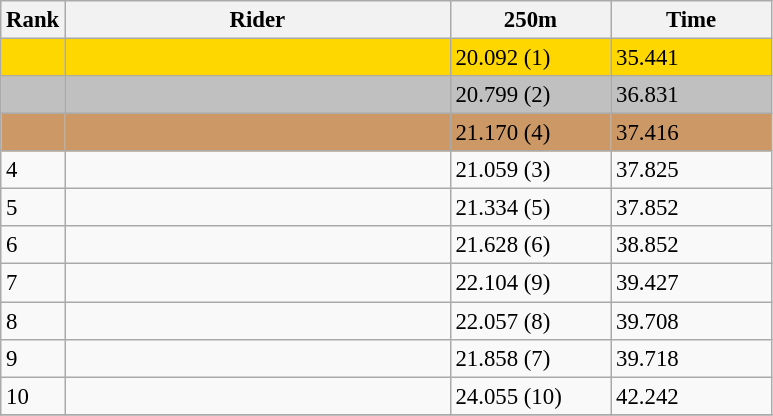<table class="wikitable" style="font-size:95%" style="width:35em;" style="text-align:center">
<tr>
<th>Rank</th>
<th width=250>Rider</th>
<th width=100>250m</th>
<th width=100>Time</th>
</tr>
<tr bgcolor=gold>
<td></td>
<td align=left></td>
<td>20.092 (1)</td>
<td>35.441</td>
</tr>
<tr bgcolor=silver>
<td></td>
<td align=left></td>
<td>20.799 (2)</td>
<td>36.831</td>
</tr>
<tr bgcolor=cc9966>
<td></td>
<td align=left></td>
<td>21.170 (4)</td>
<td>37.416</td>
</tr>
<tr>
<td>4</td>
<td align=left></td>
<td>21.059 (3)</td>
<td>37.825</td>
</tr>
<tr>
<td>5</td>
<td align=left></td>
<td>21.334 (5)</td>
<td>37.852</td>
</tr>
<tr>
<td>6</td>
<td align=left></td>
<td>21.628 (6)</td>
<td>38.852</td>
</tr>
<tr>
<td>7</td>
<td align=left></td>
<td>22.104 (9)</td>
<td>39.427</td>
</tr>
<tr>
<td>8</td>
<td align=left></td>
<td>22.057 (8)</td>
<td>39.708</td>
</tr>
<tr>
<td>9</td>
<td align=left></td>
<td>21.858 (7)</td>
<td>39.718</td>
</tr>
<tr>
<td>10</td>
<td align=left></td>
<td>24.055 (10)</td>
<td>42.242</td>
</tr>
<tr>
</tr>
</table>
